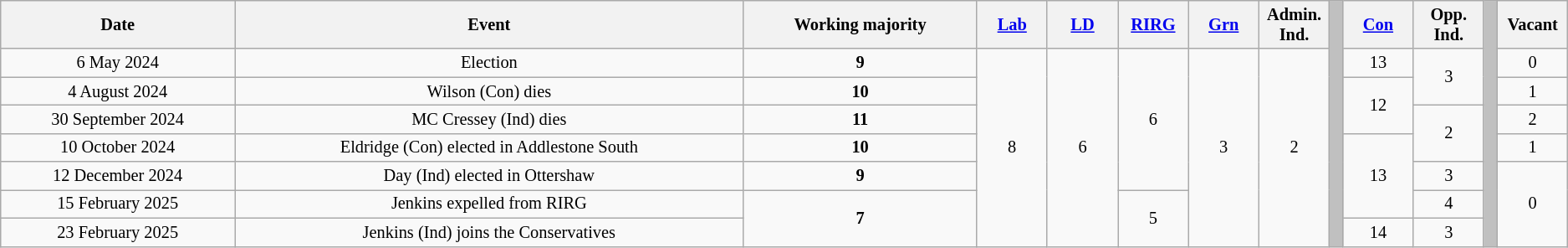<table class="wikitable" style="text-align: center; font-size: 85%">
<tr>
<th>Date</th>
<th>Event</th>
<th>Working majority</th>
<th style="width: 4.5%;"><a href='#'>Lab</a></th>
<th style="width: 4.5%;"><a href='#'>LD</a></th>
<th style="width: 4.5%;"><a href='#'>RIRG</a></th>
<th style="width: 4.5%;"><a href='#'>Grn</a></th>
<th style="width: 4.5%;">Admin. Ind.</th>
<th rowspan="9" style="background: silver;"></th>
<th style="width: 4.5%;"><a href='#'>Con</a></th>
<th style="width: 4.5%;">Opp. Ind.</th>
<th rowspan="9" style="background: silver;"></th>
<th style="width: 4.5%;">Vacant</th>
</tr>
<tr>
<td>6 May 2024</td>
<td>Election</td>
<td><strong>9</strong></td>
<td rowspan="7">8</td>
<td rowspan="7">6</td>
<td rowspan="5">6</td>
<td rowspan="7">3</td>
<td rowspan="7">2</td>
<td>13</td>
<td rowspan="2">3</td>
<td>0</td>
</tr>
<tr>
<td>4 August 2024</td>
<td>Wilson (Con) dies</td>
<td><strong>10</strong></td>
<td rowspan="2">12</td>
<td>1</td>
</tr>
<tr>
<td>30 September 2024</td>
<td>MC Cressey (Ind) dies</td>
<td><strong>11</strong></td>
<td rowspan="2">2</td>
<td>2</td>
</tr>
<tr>
<td>10 October 2024</td>
<td>Eldridge (Con) elected in Addlestone South</td>
<td><strong>10</strong></td>
<td rowspan="3">13</td>
<td>1</td>
</tr>
<tr>
<td>12 December 2024</td>
<td>Day (Ind) elected in Ottershaw</td>
<td><strong>9</strong></td>
<td>3</td>
<td rowspan="3">0</td>
</tr>
<tr>
<td>15 February 2025</td>
<td>Jenkins expelled from RIRG</td>
<td rowspan="2"><strong>7</strong></td>
<td rowspan="2">5</td>
<td>4</td>
</tr>
<tr>
<td>23 February 2025</td>
<td>Jenkins (Ind) joins the Conservatives</td>
<td>14</td>
<td>3</td>
</tr>
</table>
